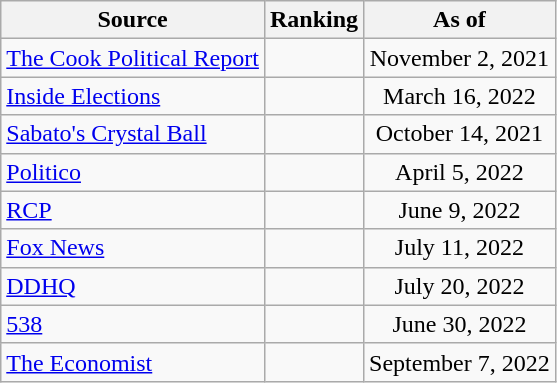<table class="wikitable" style="text-align:center">
<tr>
<th>Source</th>
<th>Ranking</th>
<th>As of</th>
</tr>
<tr>
<td align=left><a href='#'>The Cook Political Report</a></td>
<td></td>
<td>November 2, 2021</td>
</tr>
<tr>
<td align=left><a href='#'>Inside Elections</a></td>
<td></td>
<td>March 16, 2022</td>
</tr>
<tr>
<td align=left><a href='#'>Sabato's Crystal Ball</a></td>
<td></td>
<td>October 14, 2021</td>
</tr>
<tr>
<td align="left"><a href='#'>Politico</a></td>
<td></td>
<td>April 5, 2022</td>
</tr>
<tr>
<td align="left"><a href='#'>RCP</a></td>
<td></td>
<td>June 9, 2022</td>
</tr>
<tr>
<td align=left><a href='#'>Fox News</a></td>
<td></td>
<td>July 11, 2022</td>
</tr>
<tr>
<td align="left"><a href='#'>DDHQ</a></td>
<td></td>
<td>July 20, 2022</td>
</tr>
<tr>
<td align="left"><a href='#'>538</a></td>
<td></td>
<td>June 30, 2022</td>
</tr>
<tr>
<td align="left"><a href='#'>The Economist</a></td>
<td></td>
<td>September 7, 2022</td>
</tr>
</table>
